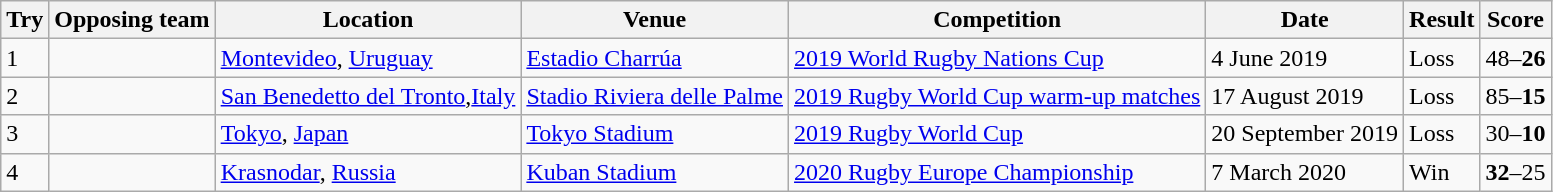<table class="wikitable" style="font-size:100%">
<tr>
<th>Try</th>
<th>Opposing team</th>
<th>Location</th>
<th>Venue</th>
<th>Competition</th>
<th>Date</th>
<th>Result</th>
<th>Score</th>
</tr>
<tr>
<td>1</td>
<td></td>
<td><a href='#'>Montevideo</a>, <a href='#'>Uruguay</a></td>
<td><a href='#'>Estadio Charrúa</a></td>
<td><a href='#'>2019 World Rugby Nations Cup</a></td>
<td>4 June 2019</td>
<td>Loss</td>
<td>48–<strong>26</strong></td>
</tr>
<tr>
<td>2</td>
<td></td>
<td><a href='#'>San Benedetto del Tronto</a>,<a href='#'>Italy</a></td>
<td><a href='#'>Stadio Riviera delle Palme</a></td>
<td><a href='#'>2019 Rugby World Cup warm-up matches</a></td>
<td>17 August 2019</td>
<td>Loss</td>
<td>85–<strong>15</strong></td>
</tr>
<tr>
<td>3</td>
<td></td>
<td><a href='#'>Tokyo</a>, <a href='#'>Japan</a></td>
<td><a href='#'>Tokyo Stadium</a></td>
<td><a href='#'>2019 Rugby World Cup</a></td>
<td>20 September 2019</td>
<td>Loss</td>
<td>30–<strong>10</strong></td>
</tr>
<tr>
<td>4</td>
<td></td>
<td><a href='#'>Krasnodar</a>, <a href='#'>Russia</a></td>
<td><a href='#'>Kuban Stadium</a></td>
<td><a href='#'>2020 Rugby Europe Championship</a></td>
<td>7 March 2020</td>
<td>Win</td>
<td><strong>32</strong>–25</td>
</tr>
</table>
